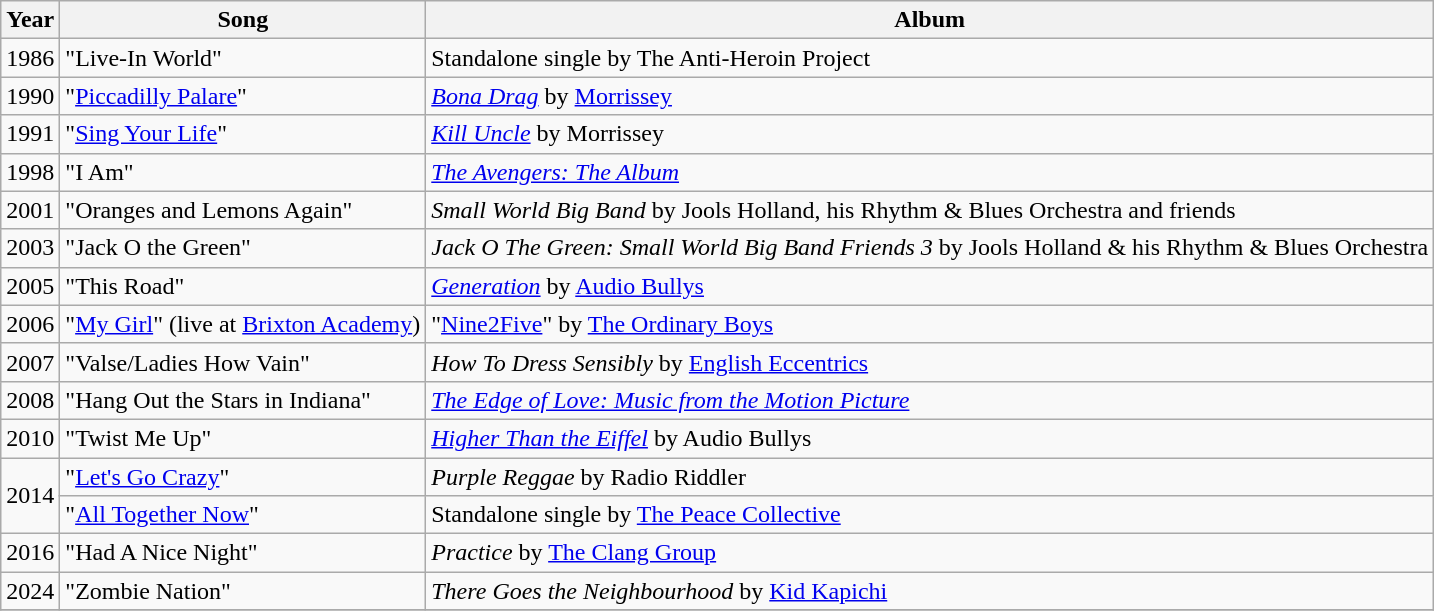<table class="wikitable">
<tr>
<th>Year</th>
<th>Song</th>
<th>Album</th>
</tr>
<tr>
<td>1986</td>
<td>"Live-In World"</td>
<td>Standalone single by The Anti-Heroin Project</td>
</tr>
<tr>
<td>1990</td>
<td>"<a href='#'>Piccadilly Palare</a>"</td>
<td><em><a href='#'>Bona Drag</a></em> by <a href='#'>Morrissey</a></td>
</tr>
<tr>
<td>1991</td>
<td>"<a href='#'>Sing Your Life</a>"</td>
<td><em><a href='#'>Kill Uncle</a></em> by Morrissey</td>
</tr>
<tr>
<td>1998</td>
<td>"I Am"</td>
<td><em><a href='#'>The Avengers: The Album</a></em></td>
</tr>
<tr>
<td>2001</td>
<td>"Oranges and Lemons Again"</td>
<td><em>Small World Big Band</em> by Jools Holland, his Rhythm & Blues Orchestra and friends</td>
</tr>
<tr>
<td>2003</td>
<td>"Jack O the Green"</td>
<td><em>Jack O The Green: Small World Big Band Friends 3</em> by Jools Holland & his Rhythm & Blues Orchestra</td>
</tr>
<tr>
<td>2005</td>
<td>"This Road"</td>
<td><em><a href='#'>Generation</a></em> by <a href='#'>Audio Bullys</a></td>
</tr>
<tr>
<td>2006</td>
<td>"<a href='#'>My Girl</a>" (live at <a href='#'>Brixton Academy</a>)</td>
<td>"<a href='#'>Nine2Five</a>" by <a href='#'>The Ordinary Boys</a></td>
</tr>
<tr>
<td>2007</td>
<td>"Valse/Ladies How Vain"</td>
<td><em>How To Dress Sensibly</em> by <a href='#'>English Eccentrics</a></td>
</tr>
<tr>
<td>2008</td>
<td>"Hang Out the Stars in Indiana"</td>
<td><em><a href='#'>The Edge of Love: Music from the Motion Picture</a></em></td>
</tr>
<tr>
<td>2010</td>
<td>"Twist Me Up"</td>
<td><em><a href='#'>Higher Than the Eiffel</a></em> by Audio Bullys</td>
</tr>
<tr>
<td rowspan="2">2014</td>
<td>"<a href='#'>Let's Go Crazy</a>"</td>
<td><em>Purple Reggae</em> by Radio Riddler</td>
</tr>
<tr>
<td>"<a href='#'>All Together Now</a>"</td>
<td>Standalone single by <a href='#'>The Peace Collective</a></td>
</tr>
<tr>
<td>2016</td>
<td>"Had A Nice Night"</td>
<td><em>Practice</em> by <a href='#'>The Clang Group</a></td>
</tr>
<tr>
<td>2024</td>
<td>"Zombie Nation"</td>
<td><em>There Goes the Neighbourhood</em> by <a href='#'>Kid Kapichi</a></td>
</tr>
<tr>
</tr>
</table>
